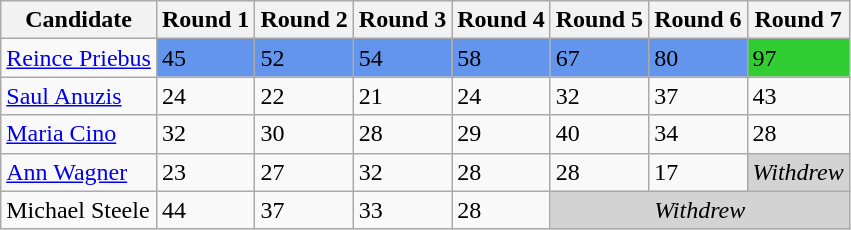<table class="wikitable">
<tr>
<th>Candidate</th>
<th>Round 1</th>
<th>Round 2</th>
<th>Round 3</th>
<th>Round 4</th>
<th>Round 5</th>
<th>Round 6</th>
<th>Round 7</th>
</tr>
<tr>
<td><a href='#'>Reince Priebus</a></td>
<td style="background:cornflowerblue;">45</td>
<td style="background:cornflowerblue;">52</td>
<td style="background:cornflowerblue;">54</td>
<td style="background:cornflowerblue;">58</td>
<td style="background:cornflowerblue;">67</td>
<td style="background:cornflowerblue;">80</td>
<td style="background:limegreen;">97</td>
</tr>
<tr>
<td><a href='#'>Saul Anuzis</a></td>
<td>24</td>
<td>22</td>
<td>21</td>
<td>24</td>
<td>32</td>
<td>37</td>
<td>43</td>
</tr>
<tr>
<td><a href='#'>Maria Cino</a></td>
<td>32</td>
<td>30</td>
<td>28</td>
<td>29</td>
<td>40</td>
<td>34</td>
<td>28</td>
</tr>
<tr>
<td><a href='#'>Ann Wagner</a></td>
<td>23</td>
<td>27</td>
<td>32</td>
<td>28</td>
<td>28</td>
<td>17</td>
<td style="background:lightgrey;"><em>Withdrew</em></td>
</tr>
<tr>
<td>Michael Steele</td>
<td>44</td>
<td>37</td>
<td>33</td>
<td>28</td>
<td colspan="3" style="background:lightgrey; text-align:center"><em>Withdrew</em></td>
</tr>
</table>
